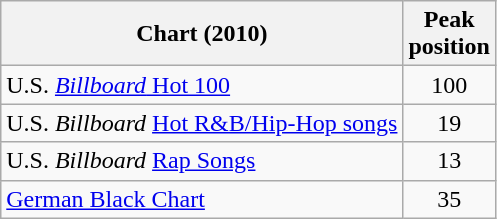<table class="wikitable sortable">
<tr>
<th align="left">Chart (2010)</th>
<th style="text-align:center;">Peak<br>position</th>
</tr>
<tr>
<td>U.S. <a href='#'><em>Billboard</em> Hot 100</a></td>
<td style="text-align:center;">100</td>
</tr>
<tr>
<td align="left">U.S. <em>Billboard</em> <a href='#'>Hot R&B/Hip-Hop songs</a></td>
<td style="text-align:center;">19</td>
</tr>
<tr>
<td align="left">U.S. <em>Billboard</em> <a href='#'>Rap Songs</a></td>
<td style="text-align:center;">13</td>
</tr>
<tr>
<td align="left"><a href='#'>German Black Chart</a></td>
<td style="text-align:center;">35</td>
</tr>
</table>
